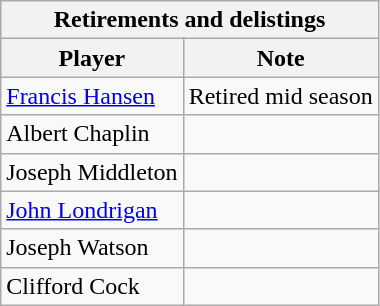<table class="wikitable">
<tr>
<th colspan="2">Retirements and delistings</th>
</tr>
<tr>
<th>Player</th>
<th>Note</th>
</tr>
<tr>
<td><a href='#'>Francis Hansen</a></td>
<td>Retired mid season</td>
</tr>
<tr>
<td>Albert Chaplin</td>
<td></td>
</tr>
<tr>
<td>Joseph Middleton</td>
<td></td>
</tr>
<tr>
<td><a href='#'>John Londrigan</a></td>
<td></td>
</tr>
<tr>
<td>Joseph Watson</td>
<td></td>
</tr>
<tr>
<td>Clifford Cock</td>
<td></td>
</tr>
</table>
